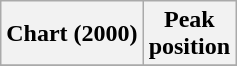<table class="wikitable sortable">
<tr>
<th scope="col">Chart (2000)</th>
<th scope="col">Peak<br>position</th>
</tr>
<tr>
</tr>
</table>
